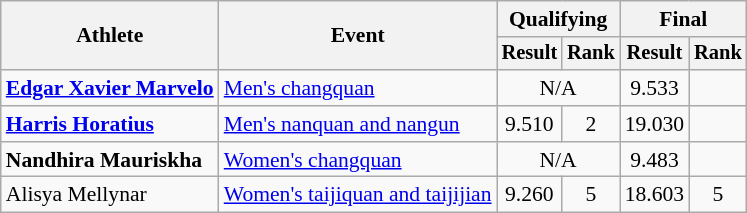<table class=wikitable style=font-size:90%;text-align:center>
<tr>
<th rowspan="2">Athlete</th>
<th rowspan="2">Event</th>
<th colspan="2">Qualifying</th>
<th colspan="2">Final</th>
</tr>
<tr style="font-size:95%">
<th>Result</th>
<th>Rank</th>
<th>Result</th>
<th>Rank</th>
</tr>
<tr align=center>
<td align=left><strong><a href='#'>Edgar Xavier Marvelo</a></strong></td>
<td align=left><a href='#'>Men's changquan</a></td>
<td colspan="2">N/A</td>
<td>9.533</td>
<td></td>
</tr>
<tr align=center>
<td align=left><strong><a href='#'>Harris Horatius</a></strong></td>
<td align=left><a href='#'>Men's nanquan and nangun</a></td>
<td>9.510</td>
<td>2</td>
<td>19.030</td>
<td></td>
</tr>
<tr align=center>
<td align=left><strong>Nandhira Mauriskha</strong></td>
<td align=left><a href='#'>Women's changquan</a></td>
<td colspan="2">N/A</td>
<td>9.483</td>
<td></td>
</tr>
<tr align=center>
<td align=left>Alisya Mellynar</td>
<td align=left><a href='#'>Women's taijiquan and taijijian</a></td>
<td>9.260</td>
<td>5</td>
<td>18.603</td>
<td>5</td>
</tr>
</table>
